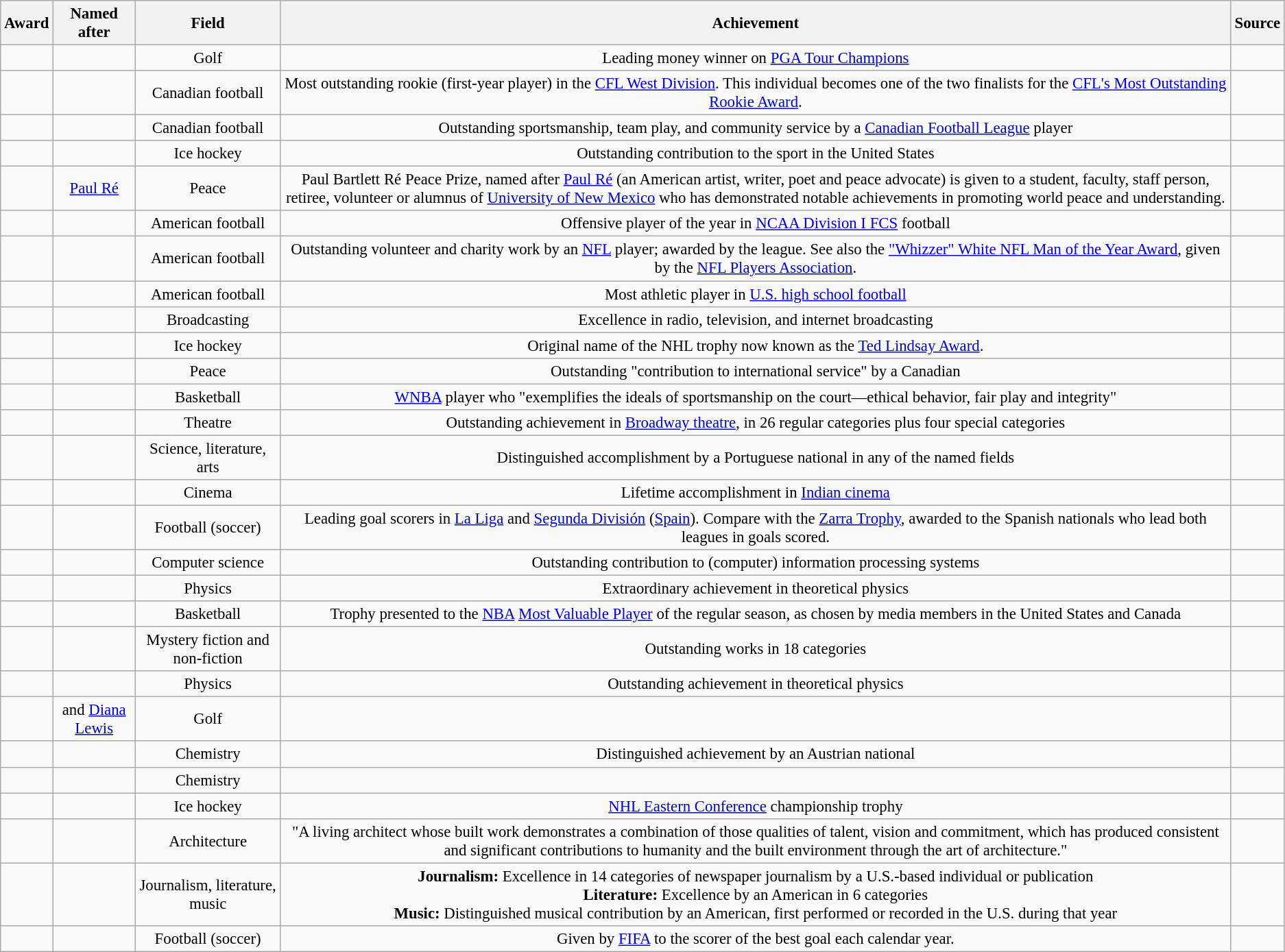<table class="wikitable sortable" style="text-align:center; font-size:95%">
<tr>
<th>Award</th>
<th>Named after</th>
<th>Field</th>
<th>Achievement</th>
<th>Source</th>
</tr>
<tr>
<td align="left"></td>
<td></td>
<td>Golf</td>
<td>Leading money winner on <a href='#'>PGA Tour Champions</a></td>
<td></td>
</tr>
<tr>
<td align="left"></td>
<td></td>
<td>Canadian football</td>
<td>Most outstanding rookie (first-year player) in the <a href='#'>CFL West Division</a>. This individual becomes one of the two finalists for the <a href='#'>CFL's Most Outstanding Rookie Award</a>.</td>
<td></td>
</tr>
<tr>
<td align="left"></td>
<td></td>
<td>Canadian football</td>
<td>Outstanding sportsmanship, team play, and community service by a <a href='#'>Canadian Football League</a> player</td>
<td></td>
</tr>
<tr>
<td align="left"></td>
<td></td>
<td>Ice hockey</td>
<td>Outstanding contribution to the sport in the United States</td>
<td></td>
</tr>
<tr>
<td align="left"></td>
<td><a href='#'>Paul Ré</a></td>
<td>Peace</td>
<td>Paul Bartlett Ré Peace Prize, named after <a href='#'>Paul Ré</a> (an American artist, writer, poet and peace advocate) is given to a student, faculty, staff person, retiree, volunteer or alumnus of <a href='#'>University of New Mexico</a> who has demonstrated notable achievements in promoting world peace and understanding.</td>
<td></td>
</tr>
<tr>
<td align="left"></td>
<td></td>
<td>American football</td>
<td>Offensive player of the year in <a href='#'>NCAA Division I FCS</a> football</td>
<td></td>
</tr>
<tr>
<td align="left"></td>
<td></td>
<td>American football</td>
<td>Outstanding volunteer and charity work by an <a href='#'>NFL</a> player; awarded by the league. See also the <a href='#'>"Whizzer" White NFL Man of the Year Award</a>, given by the <a href='#'>NFL Players Association</a>.</td>
<td></td>
</tr>
<tr>
<td align="left"></td>
<td></td>
<td>American football</td>
<td>Most athletic player in <a href='#'>U.S. high school football</a></td>
<td></td>
</tr>
<tr>
<td align="left"></td>
<td></td>
<td>Broadcasting</td>
<td>Excellence in radio, television, and internet broadcasting</td>
<td></td>
</tr>
<tr>
<td align="left"></td>
<td></td>
<td>Ice hockey</td>
<td>Original name of the NHL trophy now known as the <a href='#'>Ted Lindsay Award</a>.</td>
<td></td>
</tr>
<tr>
<td align="left"></td>
<td></td>
<td>Peace</td>
<td>Outstanding "contribution to international service" by a Canadian</td>
<td></td>
</tr>
<tr>
<td align="left"></td>
<td></td>
<td>Basketball</td>
<td><a href='#'>WNBA</a> player who "exemplifies the ideals of sportsmanship on the court—ethical behavior, fair play and integrity"</td>
<td></td>
</tr>
<tr>
<td align="left"></td>
<td></td>
<td>Theatre</td>
<td>Outstanding achievement in <a href='#'>Broadway theatre</a>, in 26 regular categories plus four special categories</td>
<td></td>
</tr>
<tr>
<td align="left"></td>
<td></td>
<td>Science, literature, arts</td>
<td>Distinguished accomplishment by a Portuguese national in any of the named fields</td>
<td></td>
</tr>
<tr>
<td align="left"></td>
<td></td>
<td>Cinema</td>
<td>Lifetime accomplishment in <a href='#'>Indian cinema</a></td>
<td></td>
</tr>
<tr>
<td align="left"></td>
<td></td>
<td>Football (soccer)</td>
<td>Leading goal scorers in <a href='#'>La Liga</a> and <a href='#'>Segunda División</a> (<a href='#'>Spain</a>). Compare with the <a href='#'>Zarra Trophy</a>, awarded to the Spanish nationals who lead both leagues in goals scored.</td>
<td></td>
</tr>
<tr>
<td align="left"></td>
<td></td>
<td>Computer science</td>
<td>Outstanding contribution to (computer) information processing systems</td>
<td></td>
</tr>
<tr>
<td align="left"></td>
<td></td>
<td>Physics</td>
<td>Extraordinary achievement in theoretical physics</td>
<td></td>
</tr>
<tr>
<td align="left"></td>
<td></td>
<td>Basketball</td>
<td>Trophy presented to the <a href='#'>NBA</a> <a href='#'>Most Valuable Player</a> of the regular season, as chosen by media members in the United States and Canada</td>
<td></td>
</tr>
<tr>
<td align="left"></td>
<td></td>
<td>Mystery fiction and non-fiction</td>
<td>Outstanding works in 18 categories</td>
<td></td>
</tr>
<tr>
<td align="left"></td>
<td></td>
<td>Physics</td>
<td>Outstanding achievement in theoretical physics</td>
<td></td>
</tr>
<tr>
<td align="left"></td>
<td> and <a href='#'>Diana Lewis</a></td>
<td>Golf</td>
<td></td>
<td></td>
</tr>
<tr>
<td align="left"></td>
<td></td>
<td>Chemistry</td>
<td>Distinguished achievement by an Austrian national</td>
<td></td>
</tr>
<tr>
<td align="left"></td>
<td></td>
<td>Chemistry</td>
<td></td>
<td></td>
</tr>
<tr>
<td align="left"></td>
<td></td>
<td>Ice hockey</td>
<td><a href='#'>NHL Eastern Conference</a> championship trophy</td>
<td></td>
</tr>
<tr>
<td align="left"></td>
<td></td>
<td>Architecture</td>
<td>"A living architect whose built work demonstrates a combination of those qualities of talent, vision and commitment, which has produced consistent and significant contributions to humanity and the built environment through the art of architecture."</td>
<td></td>
</tr>
<tr>
<td align="left"></td>
<td></td>
<td>Journalism, literature, music</td>
<td><strong>Journalism:</strong> Excellence in 14 categories of newspaper journalism by a U.S.-based individual or publication<br><strong>Literature:</strong> Excellence by an American in 6 categories<br><strong>Music:</strong> Distinguished musical contribution by an American, first performed or recorded in the U.S. during that year</td>
<td></td>
</tr>
<tr>
<td align="left"></td>
<td></td>
<td>Football (soccer)</td>
<td>Given by <a href='#'>FIFA</a> to the scorer of the best goal each calendar year.</td>
<td></td>
</tr>
</table>
